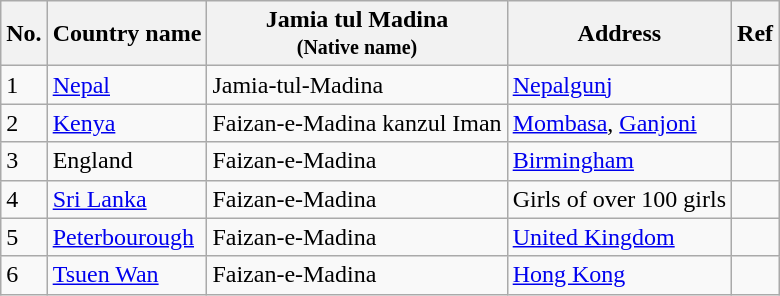<table class="wikitable">
<tr>
<th>No.</th>
<th>Country name</th>
<th>Jamia tul Madina<br><small>(Native name) </small></th>
<th>Address</th>
<th>Ref</th>
</tr>
<tr>
<td>1</td>
<td><a href='#'>Nepal</a></td>
<td>Jamia-tul-Madina</td>
<td><a href='#'>Nepalgunj</a></td>
<td></td>
</tr>
<tr>
<td>2</td>
<td><a href='#'>Kenya</a></td>
<td>Faizan-e-Madina kanzul Iman</td>
<td><a href='#'>Mombasa</a>, <a href='#'>Ganjoni</a></td>
<td></td>
</tr>
<tr>
<td>3</td>
<td>England</td>
<td>Faizan-e-Madina</td>
<td><a href='#'>Birmingham</a></td>
<td></td>
</tr>
<tr>
<td>4</td>
<td><a href='#'>Sri Lanka</a></td>
<td>Faizan-e-Madina</td>
<td>Girls of over 100 girls</td>
<td></td>
</tr>
<tr>
<td>5</td>
<td><a href='#'>Peterbourough</a></td>
<td>Faizan-e-Madina</td>
<td><a href='#'>United Kingdom</a></td>
<td></td>
</tr>
<tr>
<td>6</td>
<td><a href='#'>Tsuen Wan</a></td>
<td>Faizan-e-Madina</td>
<td><a href='#'>Hong Kong</a></td>
<td></td>
</tr>
</table>
